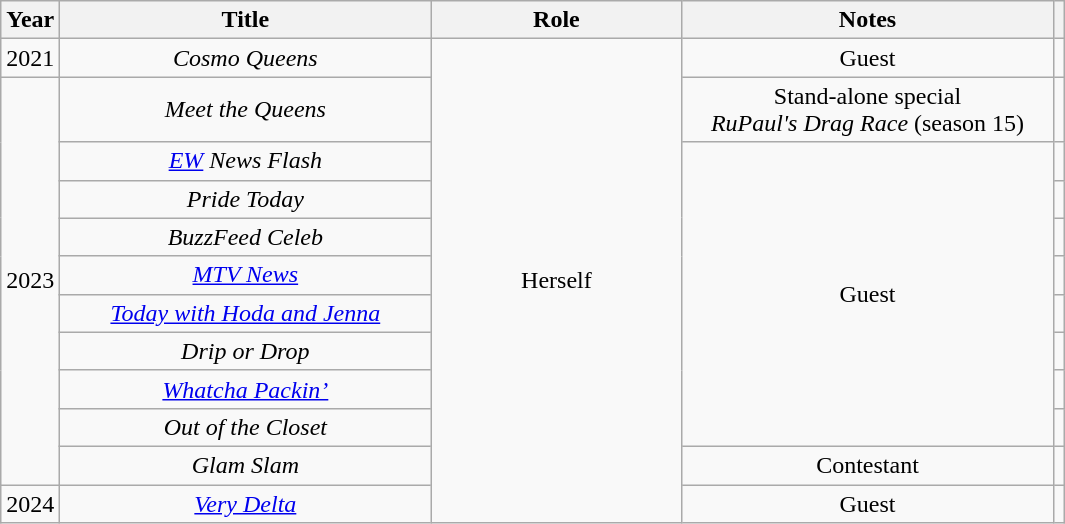<table class="wikitable plainrowheaders" style="text-align:center;">
<tr>
<th scope="col">Year</th>
<th scope="col" style="width: 15em; class="unsortable">Title</th>
<th scope="col" style="width: 10em; class="unsortable">Role</th>
<th scope="col" style="width: 15em; class="unsortable">Notes</th>
<th scope="col" class="unsortable"></th>
</tr>
<tr>
<td scope="row">2021</td>
<td><em>Cosmo Queens</em></td>
<td rowspan="12">Herself</td>
<td>Guest</td>
<td></td>
</tr>
<tr>
<td rowspan="10" scope="row">2023</td>
<td><em>Meet the Queens</em></td>
<td>Stand-alone special <br><em>RuPaul's Drag Race</em> (season 15)</td>
<td style="text-align: center;"></td>
</tr>
<tr>
<td><em><a href='#'>EW</a> News Flash</em></td>
<td rowspan="8">Guest</td>
<td style="text-align: center;"></td>
</tr>
<tr>
<td><em>Pride Today</em></td>
<td style="text-align: center;"></td>
</tr>
<tr>
<td><em>BuzzFeed Celeb</em></td>
<td style="text-align: center;"></td>
</tr>
<tr>
<td><em><a href='#'>MTV News</a></em></td>
<td style="text-align: center;"></td>
</tr>
<tr>
<td><em><a href='#'>Today with Hoda and Jenna</a></em></td>
<td style="text-align: center;"></td>
</tr>
<tr>
<td><em>Drip or Drop</em></td>
<td style="text-align: center;"></td>
</tr>
<tr>
<td><em><a href='#'>Whatcha Packin’</a> </em></td>
<td style="text-align: center;"></td>
</tr>
<tr>
<td><em>Out of the Closet</em></td>
<td style="text-align: center;"></td>
</tr>
<tr>
<td><em>Glam Slam</em></td>
<td>Contestant</td>
<td></td>
</tr>
<tr>
<td>2024</td>
<td><em><a href='#'>Very Delta</a></em></td>
<td>Guest</td>
<td></td>
</tr>
</table>
